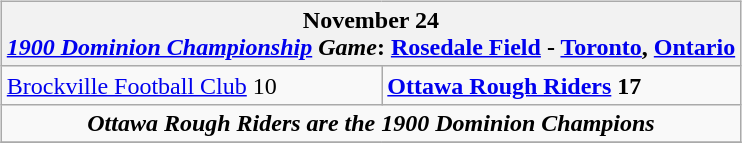<table cellspacing="10">
<tr>
<td valign="top"><br><table class="wikitable">
<tr>
<th bgcolor="#DDDDDD" colspan="4">November 24<br><em><a href='#'>1900 Dominion Championship</a> Game</em>: <a href='#'>Rosedale Field</a> - <a href='#'>Toronto</a>, <a href='#'>Ontario</a></th>
</tr>
<tr>
<td><a href='#'>Brockville Football Club</a> 10</td>
<td><strong><a href='#'>Ottawa Rough Riders</a> 17</strong></td>
</tr>
<tr>
<td align="center" colspan="4"><strong><em>Ottawa Rough Riders are the 1900 Dominion Champions</em></strong></td>
</tr>
<tr>
</tr>
</table>
</td>
</tr>
</table>
